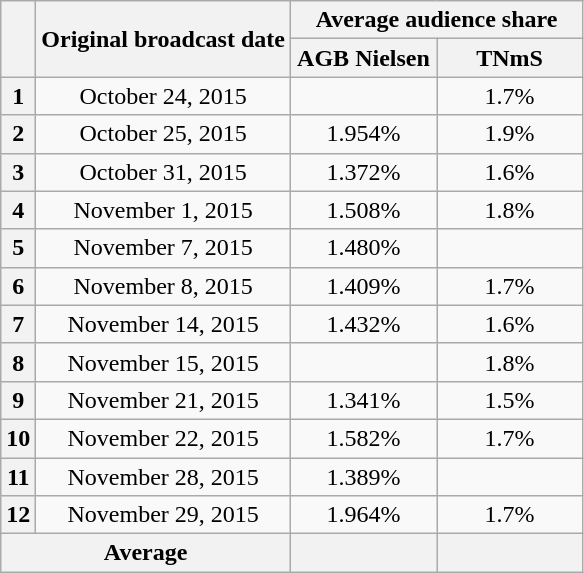<table class="wikitable" style="text-align:center">
<tr>
<th rowspan="2"></th>
<th rowspan="2">Original broadcast date</th>
<th colspan="2">Average audience share</th>
</tr>
<tr>
<th width="90">AGB Nielsen</th>
<th width="90">TNmS</th>
</tr>
<tr>
<th>1</th>
<td>October 24, 2015</td>
<td></td>
<td>1.7%</td>
</tr>
<tr>
<th>2</th>
<td>October 25, 2015</td>
<td>1.954%</td>
<td>1.9%</td>
</tr>
<tr>
<th>3</th>
<td>October 31, 2015</td>
<td>1.372%</td>
<td>1.6%</td>
</tr>
<tr>
<th>4</th>
<td>November 1, 2015</td>
<td>1.508%</td>
<td>1.8%</td>
</tr>
<tr>
<th>5</th>
<td>November 7, 2015</td>
<td>1.480%</td>
<td></td>
</tr>
<tr>
<th>6</th>
<td>November 8, 2015</td>
<td>1.409%</td>
<td>1.7%</td>
</tr>
<tr>
<th>7</th>
<td>November 14, 2015</td>
<td>1.432%</td>
<td>1.6%</td>
</tr>
<tr>
<th>8</th>
<td>November 15, 2015</td>
<td></td>
<td>1.8%</td>
</tr>
<tr>
<th>9</th>
<td>November 21, 2015</td>
<td>1.341%</td>
<td>1.5%</td>
</tr>
<tr>
<th>10</th>
<td>November 22, 2015</td>
<td>1.582%</td>
<td>1.7%</td>
</tr>
<tr>
<th>11</th>
<td>November 28, 2015</td>
<td>1.389%</td>
<td></td>
</tr>
<tr>
<th>12</th>
<td>November 29, 2015</td>
<td>1.964%</td>
<td>1.7%</td>
</tr>
<tr>
<th colspan="2">Average</th>
<th></th>
<th></th>
</tr>
</table>
